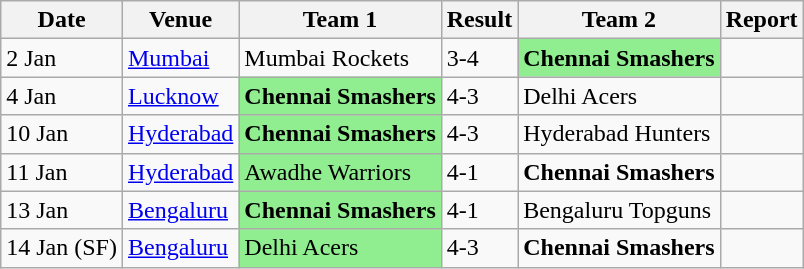<table class="wikitable">
<tr>
<th>Date</th>
<th>Venue</th>
<th>Team 1</th>
<th>Result</th>
<th>Team 2</th>
<th>Report</th>
</tr>
<tr>
<td>2 Jan</td>
<td><a href='#'>Mumbai</a></td>
<td>Mumbai Rockets</td>
<td>3-4</td>
<td style="background:lightgreen;"><strong>Chennai Smashers</strong></td>
<td></td>
</tr>
<tr>
<td>4 Jan</td>
<td><a href='#'>Lucknow</a></td>
<td style="background:lightgreen;"><strong>Chennai Smashers</strong></td>
<td>4-3</td>
<td>Delhi Acers</td>
<td></td>
</tr>
<tr>
<td>10 Jan</td>
<td><a href='#'>Hyderabad</a></td>
<td style="background:lightgreen;"><strong>Chennai Smashers </strong></td>
<td>4-3</td>
<td>Hyderabad Hunters</td>
<td></td>
</tr>
<tr>
<td>11 Jan</td>
<td><a href='#'>Hyderabad</a></td>
<td style="background:lightgreen;">Awadhe Warriors</td>
<td>4-1</td>
<td><strong>Chennai Smashers</strong></td>
<td></td>
</tr>
<tr>
<td>13 Jan</td>
<td><a href='#'>Bengaluru</a></td>
<td style="background:lightgreen;"><strong>Chennai Smashers</strong></td>
<td>4-1</td>
<td>Bengaluru Topguns</td>
<td></td>
</tr>
<tr>
<td>14 Jan (SF)</td>
<td><a href='#'>Bengaluru</a></td>
<td style="background:lightgreen;">Delhi Acers</td>
<td>4-3</td>
<td><strong>Chennai Smashers</strong></td>
<td></td>
</tr>
</table>
